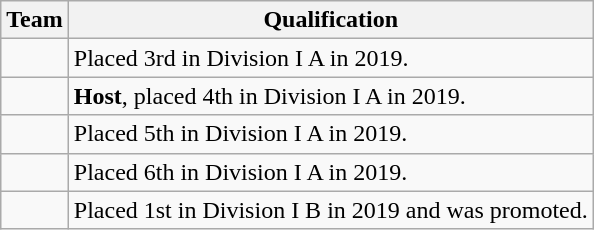<table class="wikitable">
<tr>
<th>Team</th>
<th>Qualification</th>
</tr>
<tr>
<td></td>
<td>Placed 3rd in Division I A in 2019.</td>
</tr>
<tr>
<td></td>
<td><strong>Host</strong>, placed 4th in Division I A in 2019.</td>
</tr>
<tr>
<td></td>
<td>Placed 5th in Division I A in 2019.</td>
</tr>
<tr>
<td></td>
<td>Placed 6th in Division I A in 2019.</td>
</tr>
<tr>
<td></td>
<td>Placed 1st in Division I B in 2019 and was promoted.</td>
</tr>
</table>
